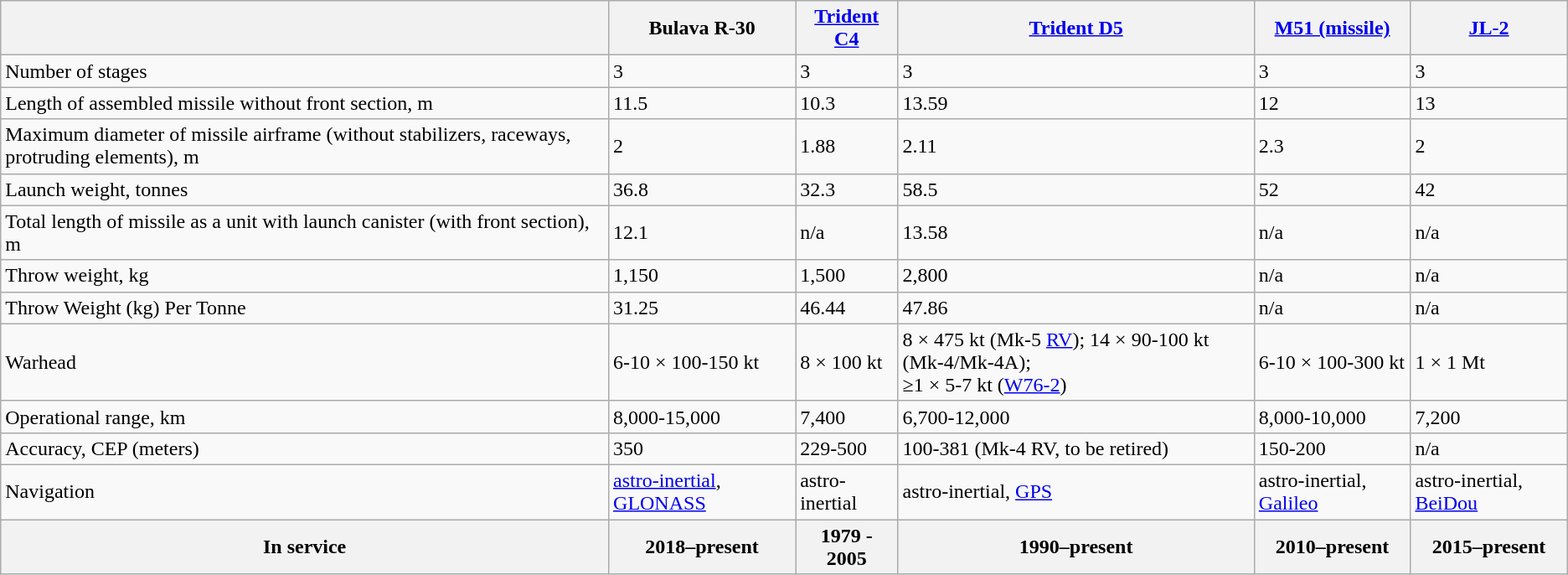<table class="wikitable mw-collapsible">
<tr>
<th></th>
<th>Bulava R-30</th>
<th><a href='#'>Trident C4</a></th>
<th><a href='#'>Trident D5</a></th>
<th><a href='#'>M51 (missile)</a></th>
<th><a href='#'>JL-2</a></th>
</tr>
<tr>
<td>Number of stages</td>
<td>3</td>
<td>3</td>
<td>3</td>
<td>3</td>
<td>3</td>
</tr>
<tr>
<td>Length of assembled missile without front section, m</td>
<td>11.5</td>
<td>10.3</td>
<td>13.59</td>
<td>12</td>
<td>13</td>
</tr>
<tr>
<td>Maximum diameter of missile airframe (without stabilizers, raceways, protruding elements), m</td>
<td>2</td>
<td>1.88</td>
<td>2.11</td>
<td>2.3</td>
<td>2</td>
</tr>
<tr>
<td>Launch weight, tonnes</td>
<td>36.8</td>
<td>32.3</td>
<td>58.5</td>
<td>52</td>
<td>42</td>
</tr>
<tr>
<td>Total length of missile as a unit with launch canister (with front section), m</td>
<td>12.1</td>
<td>n/a</td>
<td>13.58</td>
<td>n/a</td>
<td>n/a</td>
</tr>
<tr>
<td>Throw weight, kg</td>
<td>1,150</td>
<td>1,500</td>
<td>2,800</td>
<td>n/a</td>
<td>n/a</td>
</tr>
<tr>
<td>Throw Weight (kg) Per Tonne</td>
<td>31.25</td>
<td>46.44</td>
<td>47.86</td>
<td>n/a</td>
<td>n/a</td>
</tr>
<tr>
<td>Warhead</td>
<td>6-10 × 100-150 kt</td>
<td>8 × 100 kt</td>
<td>8 × 475 kt (Mk-5 <a href='#'>RV</a>); 14 × 90-100 kt (Mk-4/Mk-4A);<br>≥1 × 5-7 kt (<a href='#'>W76-2</a>)</td>
<td>6-10 × 100-300 kt</td>
<td>1 × 1 Mt</td>
</tr>
<tr>
<td>Operational range, km</td>
<td>8,000-15,000</td>
<td>7,400</td>
<td>6,700-12,000</td>
<td>8,000-10,000</td>
<td>7,200</td>
</tr>
<tr>
<td>Accuracy, CEP (meters)</td>
<td>350</td>
<td>229-500</td>
<td>100-381 (Mk-4 RV, to be retired)</td>
<td>150-200</td>
<td>n/a</td>
</tr>
<tr>
<td>Navigation</td>
<td><a href='#'>astro-inertial</a>, <a href='#'>GLONASS</a></td>
<td>astro-inertial</td>
<td>astro-inertial, <a href='#'>GPS</a></td>
<td>astro-inertial, <a href='#'>Galileo</a></td>
<td>astro-inertial, <a href='#'>BeiDou</a></td>
</tr>
<tr>
<th>In service</th>
<th>2018–present</th>
<th>1979 - 2005</th>
<th>1990–present</th>
<th>2010–present</th>
<th>2015–present</th>
</tr>
</table>
